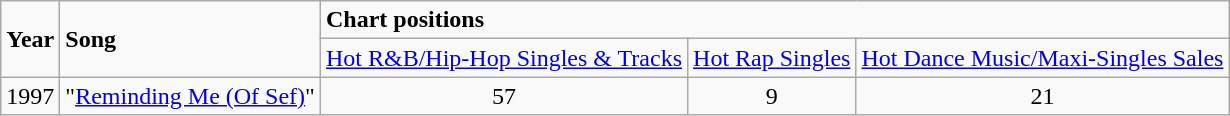<table class="wikitable">
<tr>
<td rowspan="2"><strong>Year</strong></td>
<td rowspan="2"><strong>Song</strong></td>
<td colspan="4"><strong>Chart positions</strong></td>
</tr>
<tr>
<td><a href='#'>Hot R&B/Hip-Hop Singles & Tracks</a></td>
<td><a href='#'>Hot Rap Singles</a></td>
<td><a href='#'>Hot Dance Music/Maxi-Singles Sales</a></td>
</tr>
<tr>
<td>1997</td>
<td>"<a href='#'>Reminding Me (Of Sef)</a>"</td>
<td style="text-align:center; vertical-align:top;">57</td>
<td style="text-align:center; vertical-align:top;">9</td>
<td style="text-align:center; vertical-align:top;">21</td>
</tr>
</table>
